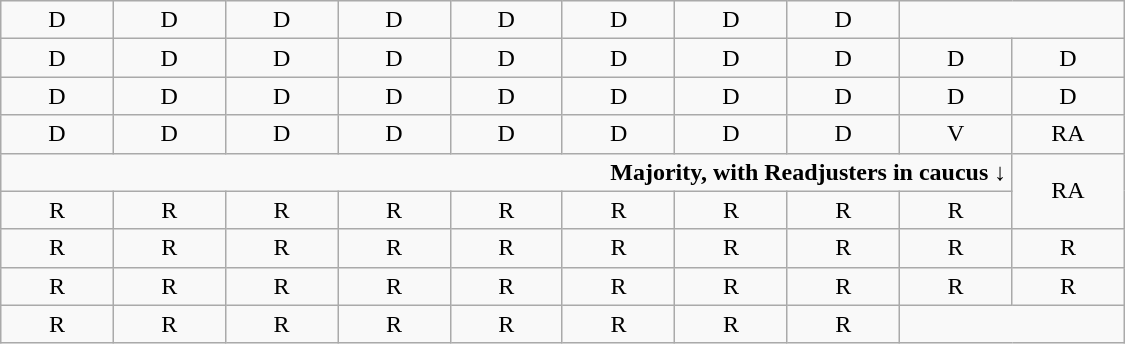<table class="wikitable" style="text-align:center" width=750px>
<tr>
<td>D</td>
<td>D</td>
<td>D</td>
<td>D</td>
<td>D</td>
<td>D</td>
<td>D</td>
<td>D</td>
<td colspan=2> </td>
</tr>
<tr>
<td width=50px >D</td>
<td width=50px >D</td>
<td width=50px >D</td>
<td width=50px >D</td>
<td width=50px >D</td>
<td width=50px >D</td>
<td width=50px >D</td>
<td width=50px >D</td>
<td width=50px >D</td>
<td width=50px >D</td>
</tr>
<tr>
<td>D<br></td>
<td>D<br></td>
<td>D<br></td>
<td>D<br></td>
<td>D<br></td>
<td>D</td>
<td>D</td>
<td>D</td>
<td>D</td>
<td>D</td>
</tr>
<tr>
<td>D<br></td>
<td>D<br></td>
<td>D<br></td>
<td>D<br></td>
<td>D<br></td>
<td>D<br></td>
<td>D<br></td>
<td>D<br></td>
<td>V<br></td>
<td>RA<br></td>
</tr>
<tr>
<td colspan=9 align=right><strong>Majority, with Readjusters in caucus ↓</strong></td>
<td rowspan=2 >RA</td>
</tr>
<tr>
<td>R<br></td>
<td>R<br></td>
<td>R<br></td>
<td>R<br></td>
<td>R<br></td>
<td>R<br></td>
<td>R<br></td>
<td>R<br></td>
<td>R<br></td>
</tr>
<tr>
<td>R<br></td>
<td>R<br></td>
<td>R</td>
<td>R</td>
<td>R</td>
<td>R</td>
<td>R</td>
<td>R</td>
<td>R</td>
<td>R</td>
</tr>
<tr>
<td>R</td>
<td>R</td>
<td>R</td>
<td>R</td>
<td>R</td>
<td>R</td>
<td>R</td>
<td>R</td>
<td>R</td>
<td>R</td>
</tr>
<tr>
<td>R</td>
<td>R</td>
<td>R</td>
<td>R</td>
<td>R</td>
<td>R</td>
<td>R</td>
<td>R</td>
<td colspan=2> </td>
</tr>
</table>
